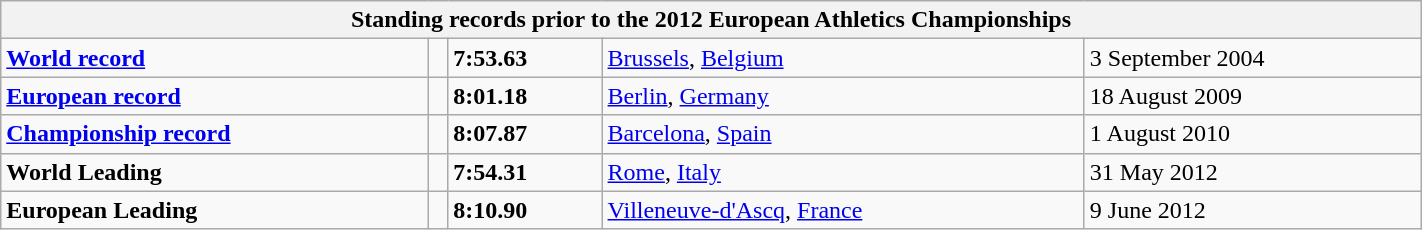<table class="wikitable" width=75%>
<tr>
<th colspan="5">Standing records prior to the 2012 European Athletics Championships</th>
</tr>
<tr>
<td><strong><a href='#'>World record</a></strong></td>
<td></td>
<td><strong>7:53.63</strong></td>
<td><a href='#'>Brussels</a>, <a href='#'>Belgium</a></td>
<td>3 September 2004</td>
</tr>
<tr>
<td><strong><a href='#'>European record</a></strong></td>
<td></td>
<td><strong>8:01.18</strong></td>
<td><a href='#'>Berlin</a>, <a href='#'>Germany</a></td>
<td>18 August 2009</td>
</tr>
<tr>
<td><strong><a href='#'>Championship record</a></strong></td>
<td></td>
<td><strong>8:07.87</strong></td>
<td><a href='#'>Barcelona</a>, <a href='#'>Spain</a></td>
<td>1 August 2010</td>
</tr>
<tr>
<td><strong>World Leading</strong></td>
<td></td>
<td><strong>7:54.31</strong></td>
<td><a href='#'>Rome</a>, <a href='#'>Italy</a></td>
<td>31 May 2012</td>
</tr>
<tr>
<td><strong>European Leading</strong></td>
<td></td>
<td><strong>8:10.90</strong></td>
<td><a href='#'>Villeneuve-d'Ascq</a>, <a href='#'>France</a></td>
<td>9 June 2012</td>
</tr>
</table>
